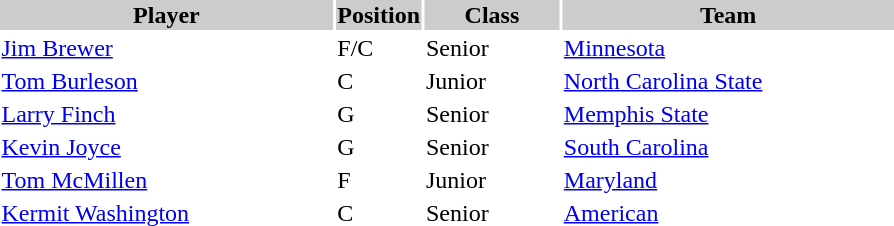<table style="width:600px" "border:'1' 'solid' 'gray'">
<tr>
<th style="background:#CCCCCC;width:40%">Player</th>
<th style="background:#CCCCCC;width:4%">Position</th>
<th style="background:#CCCCCC;width:16%">Class</th>
<th style="background:#CCCCCC;width:40%">Team</th>
</tr>
<tr>
<td><a href='#'>Jim Brewer</a></td>
<td>F/C</td>
<td>Senior</td>
<td><a href='#'>Minnesota</a></td>
</tr>
<tr>
<td><a href='#'>Tom Burleson</a></td>
<td>C</td>
<td>Junior</td>
<td><a href='#'>North Carolina State</a></td>
</tr>
<tr>
<td><a href='#'>Larry Finch</a></td>
<td>G</td>
<td>Senior</td>
<td><a href='#'>Memphis State</a></td>
</tr>
<tr>
<td><a href='#'>Kevin Joyce</a></td>
<td>G</td>
<td>Senior</td>
<td><a href='#'>South Carolina</a></td>
</tr>
<tr>
<td><a href='#'>Tom McMillen</a></td>
<td>F</td>
<td>Junior</td>
<td><a href='#'>Maryland</a></td>
</tr>
<tr>
<td><a href='#'>Kermit Washington</a></td>
<td>C</td>
<td>Senior</td>
<td><a href='#'>American</a></td>
</tr>
</table>
